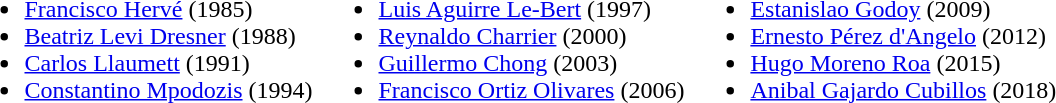<table>
<tr style="vertical-align: top;">
<td><br><ul><li><a href='#'>Francisco Hervé</a> (1985)</li><li><a href='#'>Beatriz Levi Dresner</a> (1988)</li><li><a href='#'>Carlos Llaumett</a> (1991)</li><li><a href='#'>Constantino Mpodozis</a> (1994)</li></ul></td>
<td><br><ul><li><a href='#'>Luis Aguirre Le-Bert</a> (1997)</li><li><a href='#'>Reynaldo Charrier</a> (2000)</li><li><a href='#'>Guillermo Chong</a> (2003)</li><li><a href='#'>Francisco Ortiz Olivares</a> (2006)</li></ul></td>
<td><br><ul><li><a href='#'>Estanislao Godoy</a> (2009)</li><li><a href='#'>Ernesto Pérez d'Angelo</a> (2012)</li><li><a href='#'>Hugo Moreno Roa</a> (2015)</li><li><a href='#'>Anibal Gajardo Cubillos</a> (2018)</li></ul></td>
</tr>
</table>
